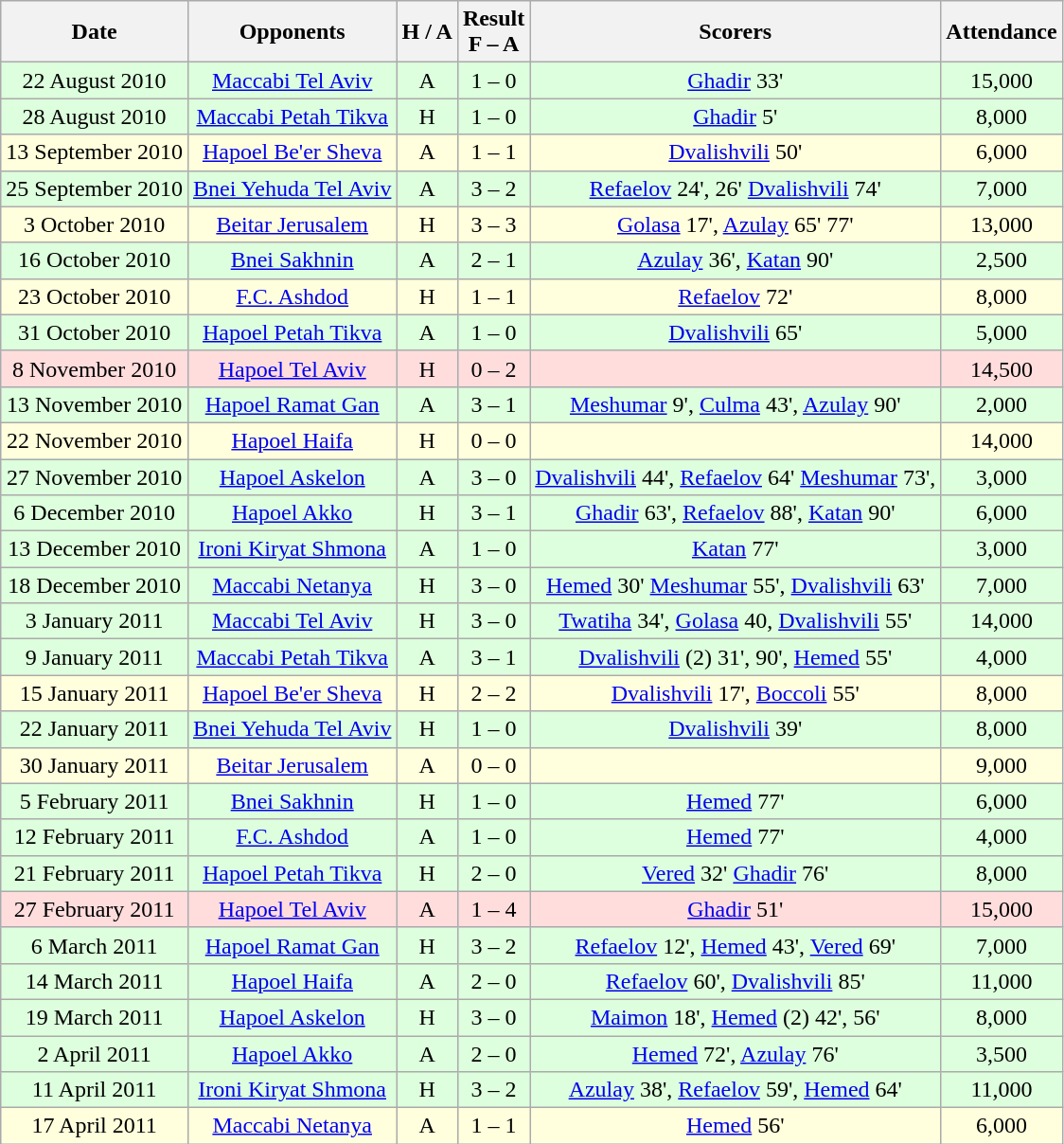<table class="wikitable" style="text-align:center">
<tr>
<th>Date</th>
<th>Opponents</th>
<th>H / A</th>
<th>Result<br>F – A</th>
<th>Scorers</th>
<th>Attendance</th>
</tr>
<tr bgcolor="#ddffdd">
<td>22 August 2010</td>
<td><a href='#'>Maccabi Tel Aviv</a></td>
<td>A</td>
<td>1 – 0</td>
<td><a href='#'>Ghadir</a> 33'</td>
<td>15,000</td>
</tr>
<tr bgcolor="#ddffdd">
<td>28 August 2010</td>
<td><a href='#'>Maccabi Petah Tikva</a></td>
<td>H</td>
<td>1 – 0</td>
<td><a href='#'>Ghadir</a> 5'</td>
<td>8,000</td>
</tr>
<tr bgcolor="#ffffdd">
<td>13 September 2010</td>
<td><a href='#'>Hapoel Be'er Sheva</a></td>
<td>A</td>
<td>1 – 1</td>
<td><a href='#'>Dvalishvili</a> 50'</td>
<td>6,000</td>
</tr>
<tr bgcolor="#ddffdd">
<td>25 September 2010</td>
<td><a href='#'>Bnei Yehuda Tel Aviv</a></td>
<td>A</td>
<td>3 – 2</td>
<td><a href='#'>Refaelov</a> 24', 26' <a href='#'>Dvalishvili</a> 74'</td>
<td>7,000</td>
</tr>
<tr bgcolor="#ffffdd">
<td>3 October 2010</td>
<td><a href='#'>Beitar Jerusalem</a></td>
<td>H</td>
<td>3 – 3</td>
<td><a href='#'>Golasa</a> 17', <a href='#'>Azulay</a> 65' 77'</td>
<td>13,000</td>
</tr>
<tr bgcolor="#ddffdd">
<td>16 October 2010</td>
<td><a href='#'>Bnei Sakhnin</a></td>
<td>A</td>
<td>2 – 1</td>
<td><a href='#'>Azulay</a> 36', <a href='#'>Katan</a> 90'</td>
<td>2,500</td>
</tr>
<tr bgcolor="#ffffdd">
<td>23 October 2010</td>
<td><a href='#'>F.C. Ashdod</a></td>
<td>H</td>
<td>1 – 1</td>
<td><a href='#'>Refaelov</a> 72'</td>
<td>8,000</td>
</tr>
<tr bgcolor="#ddffdd">
<td>31 October 2010</td>
<td><a href='#'>Hapoel Petah Tikva</a></td>
<td>A</td>
<td>1 – 0</td>
<td><a href='#'>Dvalishvili</a> 65'</td>
<td>5,000</td>
</tr>
<tr bgcolor="#ffdddd">
<td>8 November 2010</td>
<td><a href='#'>Hapoel Tel Aviv</a></td>
<td>H</td>
<td>0 – 2</td>
<td></td>
<td>14,500</td>
</tr>
<tr bgcolor="#ddffdd">
<td>13 November 2010</td>
<td><a href='#'>Hapoel Ramat Gan</a></td>
<td>A</td>
<td>3 – 1</td>
<td><a href='#'>Meshumar</a> 9', <a href='#'>Culma</a> 43', <a href='#'>Azulay</a> 90'</td>
<td>2,000</td>
</tr>
<tr bgcolor="#ffffdd">
<td>22 November 2010</td>
<td><a href='#'>Hapoel Haifa</a></td>
<td>H</td>
<td>0 – 0</td>
<td></td>
<td>14,000</td>
</tr>
<tr bgcolor="#ddffdd">
<td>27 November 2010</td>
<td><a href='#'>Hapoel Askelon</a></td>
<td>A</td>
<td>3 – 0</td>
<td><a href='#'>Dvalishvili</a> 44', <a href='#'>Refaelov</a> 64' <a href='#'>Meshumar</a> 73',</td>
<td>3,000</td>
</tr>
<tr bgcolor="#ddffdd">
<td>6 December 2010</td>
<td><a href='#'>Hapoel Akko</a></td>
<td>H</td>
<td>3 – 1</td>
<td><a href='#'>Ghadir</a> 63', <a href='#'>Refaelov</a> 88', <a href='#'>Katan</a> 90'</td>
<td>6,000</td>
</tr>
<tr bgcolor="#ddffdd">
<td>13 December 2010</td>
<td><a href='#'>Ironi Kiryat Shmona</a></td>
<td>A</td>
<td>1 – 0</td>
<td><a href='#'>Katan</a> 77'</td>
<td>3,000</td>
</tr>
<tr bgcolor="#ddffdd">
<td>18 December 2010</td>
<td><a href='#'>Maccabi Netanya</a></td>
<td>H</td>
<td>3 – 0</td>
<td><a href='#'>Hemed</a> 30' <a href='#'>Meshumar</a> 55', <a href='#'>Dvalishvili</a> 63'</td>
<td>7,000</td>
</tr>
<tr bgcolor="#ddffdd">
<td>3 January 2011</td>
<td><a href='#'>Maccabi Tel Aviv</a></td>
<td>H</td>
<td>3 – 0</td>
<td><a href='#'>Twatiha</a> 34', <a href='#'>Golasa</a> 40, <a href='#'>Dvalishvili</a> 55'</td>
<td>14,000</td>
</tr>
<tr bgcolor="#ddffdd">
<td>9 January 2011</td>
<td><a href='#'>Maccabi Petah Tikva</a></td>
<td>A</td>
<td>3 – 1</td>
<td><a href='#'>Dvalishvili</a> (2) 31', 90', <a href='#'>Hemed</a> 55'</td>
<td>4,000</td>
</tr>
<tr bgcolor="#ffffdd">
<td>15 January 2011</td>
<td><a href='#'>Hapoel Be'er Sheva</a></td>
<td>H</td>
<td>2 – 2</td>
<td><a href='#'>Dvalishvili</a> 17', <a href='#'>Boccoli</a> 55'</td>
<td>8,000</td>
</tr>
<tr bgcolor="#ddffdd">
<td>22 January 2011</td>
<td><a href='#'>Bnei Yehuda Tel Aviv</a></td>
<td>H</td>
<td>1 – 0</td>
<td><a href='#'>Dvalishvili</a> 39'</td>
<td>8,000</td>
</tr>
<tr bgcolor="#ffffdd">
<td>30 January 2011</td>
<td><a href='#'>Beitar Jerusalem</a></td>
<td>A</td>
<td>0 – 0</td>
<td></td>
<td>9,000</td>
</tr>
<tr bgcolor="#ddffdd">
<td>5 February 2011</td>
<td><a href='#'>Bnei Sakhnin</a></td>
<td>H</td>
<td>1 – 0</td>
<td><a href='#'>Hemed</a> 77'</td>
<td>6,000</td>
</tr>
<tr bgcolor="#ddffdd">
<td>12 February 2011</td>
<td><a href='#'>F.C. Ashdod</a></td>
<td>A</td>
<td>1 – 0</td>
<td><a href='#'>Hemed</a> 77'</td>
<td>4,000</td>
</tr>
<tr bgcolor="#ddffdd">
<td>21 February 2011</td>
<td><a href='#'>Hapoel Petah Tikva</a></td>
<td>H</td>
<td>2 – 0</td>
<td><a href='#'>Vered</a> 32' <a href='#'>Ghadir</a> 76'</td>
<td>8,000</td>
</tr>
<tr bgcolor="#ffdddd">
<td>27 February 2011</td>
<td><a href='#'>Hapoel Tel Aviv</a></td>
<td>A</td>
<td>1 – 4</td>
<td><a href='#'>Ghadir</a> 51'</td>
<td>15,000</td>
</tr>
<tr bgcolor="#ddffdd">
<td>6 March 2011</td>
<td><a href='#'>Hapoel Ramat Gan</a></td>
<td>H</td>
<td>3 – 2</td>
<td><a href='#'>Refaelov</a> 12', <a href='#'>Hemed</a> 43', <a href='#'>Vered</a> 69'</td>
<td>7,000</td>
</tr>
<tr bgcolor="#ddffdd">
<td>14 March 2011</td>
<td><a href='#'>Hapoel Haifa</a></td>
<td>A</td>
<td>2 – 0</td>
<td><a href='#'>Refaelov</a> 60', <a href='#'>Dvalishvili</a> 85'</td>
<td>11,000</td>
</tr>
<tr bgcolor="#ddffdd">
<td>19 March 2011</td>
<td><a href='#'>Hapoel Askelon</a></td>
<td>H</td>
<td>3 – 0</td>
<td><a href='#'>Maimon</a> 18', <a href='#'>Hemed</a> (2) 42', 56'</td>
<td>8,000</td>
</tr>
<tr bgcolor="#ddffdd">
<td>2 April 2011</td>
<td><a href='#'>Hapoel Akko</a></td>
<td>A</td>
<td>2 – 0</td>
<td><a href='#'>Hemed</a> 72', <a href='#'>Azulay</a> 76'</td>
<td>3,500</td>
</tr>
<tr bgcolor="#ddffdd">
<td>11 April 2011</td>
<td><a href='#'>Ironi Kiryat Shmona</a></td>
<td>H</td>
<td>3 – 2</td>
<td><a href='#'>Azulay</a> 38', <a href='#'>Refaelov</a> 59', <a href='#'>Hemed</a> 64'</td>
<td>11,000</td>
</tr>
<tr bgcolor="#ffffdd">
<td>17 April 2011</td>
<td><a href='#'>Maccabi Netanya</a></td>
<td>A</td>
<td>1 – 1</td>
<td><a href='#'>Hemed</a> 56'</td>
<td>6,000</td>
</tr>
</table>
